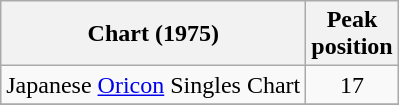<table class="wikitable">
<tr>
<th>Chart (1975)</th>
<th>Peak<br>position</th>
</tr>
<tr>
<td>Japanese <a href='#'>Oricon</a> Singles Chart</td>
<td align="center">17</td>
</tr>
<tr>
</tr>
</table>
